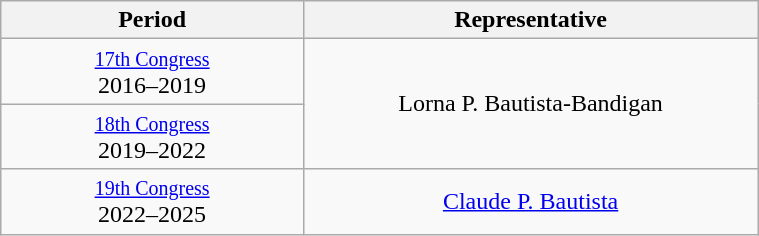<table class="wikitable" style="text-align:center; width:40%;">
<tr>
<th width="40%">Period</th>
<th>Representative</th>
</tr>
<tr>
<td><small><a href='#'>17th Congress</a></small><br>2016–2019</td>
<td rowspan="2">Lorna P. Bautista-Bandigan</td>
</tr>
<tr>
<td><small><a href='#'>18th Congress</a></small><br>2019–2022</td>
</tr>
<tr>
<td><small><a href='#'>19th Congress</a></small><br>2022–2025</td>
<td><a href='#'>Claude P. Bautista</a></td>
</tr>
</table>
